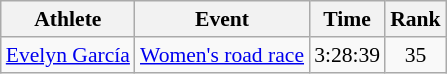<table class=wikitable style="font-size:90%">
<tr>
<th>Athlete</th>
<th>Event</th>
<th>Time</th>
<th>Rank</th>
</tr>
<tr align=center>
<td align=left><a href='#'>Evelyn García</a></td>
<td align=left><a href='#'>Women's road race</a></td>
<td>3:28:39</td>
<td>35</td>
</tr>
</table>
